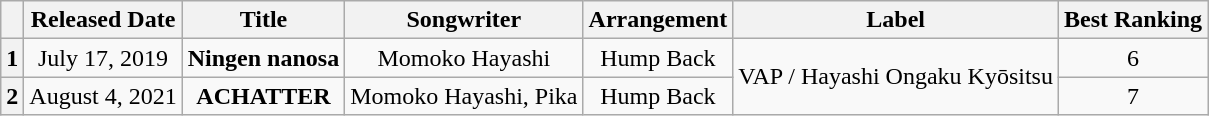<table class="wikitable" style="text-align:center">
<tr>
<th></th>
<th>Released Date</th>
<th>Title</th>
<th>Songwriter</th>
<th>Arrangement</th>
<th>Label</th>
<th>Best Ranking</th>
</tr>
<tr>
<th>1</th>
<td>July 17, 2019</td>
<td><strong>Ningen nanosa</strong></td>
<td>Momoko Hayashi</td>
<td>Hump Back</td>
<td rowspan="2">VAP / Hayashi Ongaku Kyōsitsu</td>
<td>6</td>
</tr>
<tr>
<th>2</th>
<td>August 4, 2021</td>
<td><strong>ACHATTER</strong></td>
<td>Momoko Hayashi, Pika</td>
<td>Hump Back</td>
<td>7</td>
</tr>
</table>
